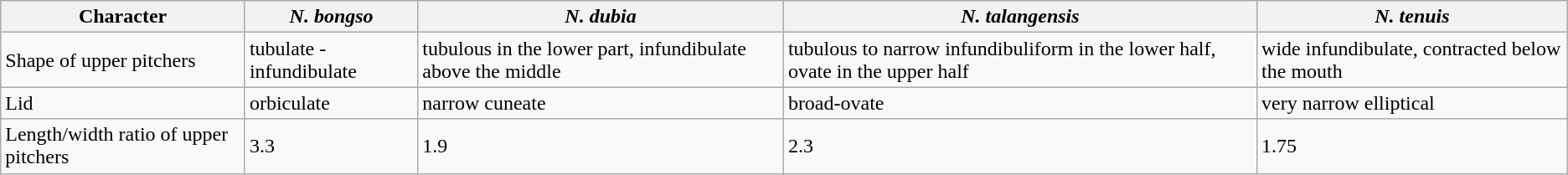<table class="wikitable" text-align: left;">
<tr>
<th>Character</th>
<th><em>N. bongso</em></th>
<th><em>N. dubia</em></th>
<th><em>N. talangensis</em></th>
<th><em>N. tenuis</em></th>
</tr>
<tr>
<td>Shape of upper pitchers</td>
<td>tubulate - infundibulate</td>
<td>tubulous in the lower part, infundibulate above the middle</td>
<td>tubulous to narrow infundibuliform in the lower half, ovate in the upper half</td>
<td>wide infundibulate, contracted below the mouth</td>
</tr>
<tr>
<td>Lid</td>
<td>orbiculate</td>
<td>narrow cuneate</td>
<td>broad-ovate</td>
<td>very narrow elliptical</td>
</tr>
<tr>
<td>Length/width ratio of upper pitchers</td>
<td>3.3</td>
<td>1.9</td>
<td>2.3</td>
<td>1.75</td>
</tr>
</table>
